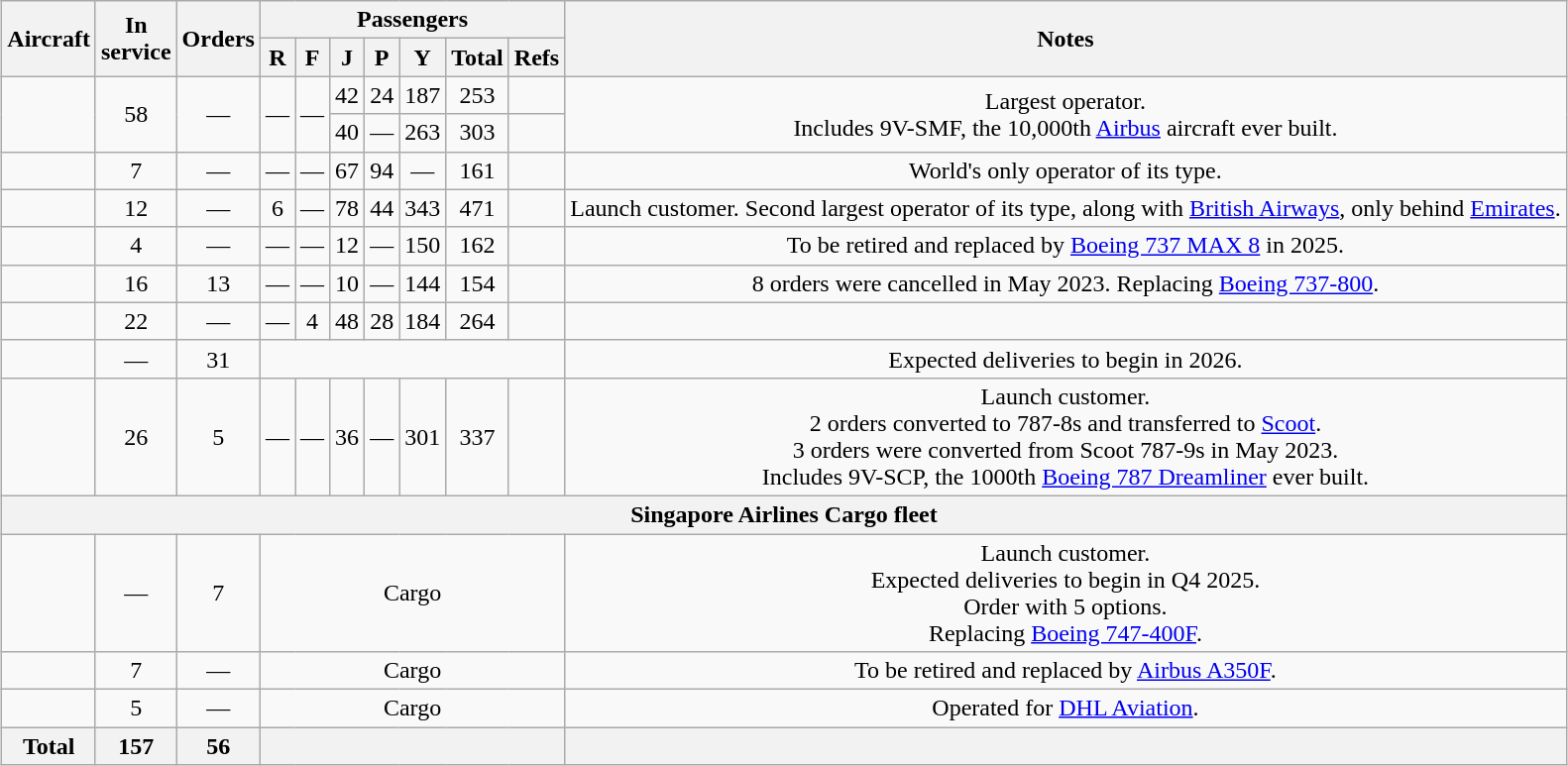<table class="wikitable" style="margin:auto;text-align:center">
<tr>
<th rowspan=2>Aircraft</th>
<th rowspan=2>In <br> service</th>
<th rowspan=2>Orders</th>
<th colspan=7>Passengers</th>
<th rowspan=2>Notes</th>
</tr>
<tr>
<th><abbr>R</abbr></th>
<th><abbr>F</abbr></th>
<th><abbr>J</abbr></th>
<th><abbr>P</abbr></th>
<th><abbr>Y</abbr></th>
<th>Total</th>
<th>Refs</th>
</tr>
<tr>
<td rowspan="2"></td>
<td rowspan="2">58</td>
<td rowspan="2">—</td>
<td rowspan="2">—</td>
<td rowspan="2">—</td>
<td>42</td>
<td>24</td>
<td>187</td>
<td>253</td>
<td></td>
<td rowspan="2">Largest operator.<br>Includes 9V-SMF, the 10,000th <a href='#'>Airbus</a> aircraft ever built.</td>
</tr>
<tr>
<td>40</td>
<td>—</td>
<td>263</td>
<td>303</td>
<td></td>
</tr>
<tr>
<td></td>
<td>7</td>
<td>—</td>
<td>—</td>
<td>—</td>
<td>67</td>
<td>94</td>
<td>—</td>
<td>161</td>
<td></td>
<td>World's only operator of its type.</td>
</tr>
<tr>
<td></td>
<td>12</td>
<td>—</td>
<td>6</td>
<td>—</td>
<td>78</td>
<td>44</td>
<td>343</td>
<td>471</td>
<td></td>
<td>Launch customer. Second largest operator of its type, along with <a href='#'>British Airways</a>, only behind <a href='#'>Emirates</a>.</td>
</tr>
<tr>
<td></td>
<td>4</td>
<td>—</td>
<td>—</td>
<td>—</td>
<td>12</td>
<td>—</td>
<td>150</td>
<td>162</td>
<td></td>
<td>To be retired and replaced by <a href='#'>Boeing 737 MAX 8</a> in 2025.</td>
</tr>
<tr>
<td></td>
<td>16</td>
<td>13</td>
<td>—</td>
<td>—</td>
<td>10</td>
<td>—</td>
<td>144</td>
<td>154</td>
<td></td>
<td>8 orders were cancelled in May 2023. Replacing <a href='#'>Boeing 737-800</a>.</td>
</tr>
<tr>
<td></td>
<td>22</td>
<td>—</td>
<td>—</td>
<td>4</td>
<td>48</td>
<td>28</td>
<td>184</td>
<td>264</td>
<td></td>
<td></td>
</tr>
<tr>
<td></td>
<td>—</td>
<td>31</td>
<td colspan="7" class="unsortable"><abbr></abbr></td>
<td>Expected deliveries to begin in 2026. <br></td>
</tr>
<tr>
<td></td>
<td>26</td>
<td>5</td>
<td>—</td>
<td>—</td>
<td>36</td>
<td>—</td>
<td>301</td>
<td>337</td>
<td></td>
<td>Launch customer.<br>2 orders converted to 787-8s and transferred to <a href='#'>Scoot</a>.<br>3 orders were converted from Scoot 787-9s in May 2023.<br>Includes 9V-SCP, the 1000th <a href='#'>Boeing 787 Dreamliner</a> ever built.</td>
</tr>
<tr>
<th colspan="11">Singapore Airlines Cargo fleet</th>
</tr>
<tr>
<td></td>
<td>—</td>
<td>7</td>
<td colspan="7"><abbr>Cargo</abbr></td>
<td>Launch customer.<br>Expected deliveries to begin in Q4 2025. <br>Order with 5 options.<br>Replacing <a href='#'>Boeing 747-400F</a>.</td>
</tr>
<tr>
<td></td>
<td>7</td>
<td>—</td>
<td colspan="7"><abbr>Cargo</abbr></td>
<td>To be retired and replaced by <a href='#'>Airbus A350F</a>.</td>
</tr>
<tr>
<td></td>
<td>5</td>
<td>—</td>
<td colspan="7"><abbr>Cargo</abbr></td>
<td>Operated for <a href='#'>DHL Aviation</a>.</td>
</tr>
<tr>
<th>Total</th>
<th>157</th>
<th>56</th>
<th colspan="7"></th>
<th></th>
</tr>
</table>
